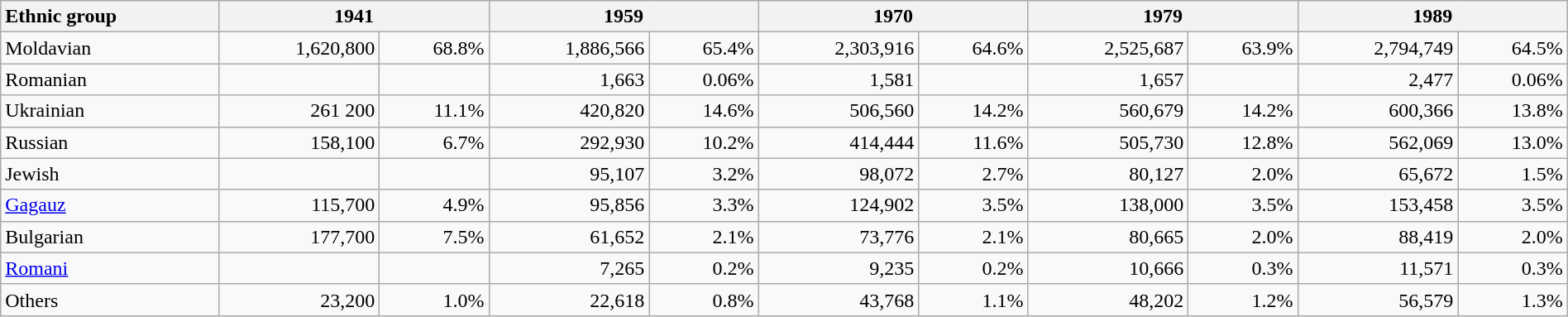<table class="wikitable" style="text-align:right;" width="100%">
<tr>
<th style=text-align:left;>Ethnic group</th>
<th colspan=2>1941</th>
<th colspan=2>1959</th>
<th colspan=2>1970</th>
<th colspan=2>1979</th>
<th colspan=2>1989</th>
</tr>
<tr>
<td style=text-align:left;>Moldavian</td>
<td>1,620,800</td>
<td>68.8%</td>
<td>1,886,566</td>
<td>65.4%</td>
<td>2,303,916</td>
<td>64.6%</td>
<td>2,525,687</td>
<td>63.9%</td>
<td>2,794,749</td>
<td>64.5%</td>
</tr>
<tr>
<td style=text-align:left;>Romanian</td>
<td></td>
<td></td>
<td>1,663</td>
<td>0.06%</td>
<td>1,581</td>
<td></td>
<td>1,657</td>
<td></td>
<td>2,477</td>
<td>0.06%</td>
</tr>
<tr>
<td style=text-align:left;>Ukrainian</td>
<td>261 200</td>
<td>11.1%</td>
<td>420,820</td>
<td>14.6%</td>
<td>506,560</td>
<td>14.2%</td>
<td>560,679</td>
<td>14.2%</td>
<td>600,366</td>
<td>13.8%</td>
</tr>
<tr>
<td style=text-align:left;>Russian</td>
<td>158,100</td>
<td>6.7%</td>
<td>292,930</td>
<td>10.2%</td>
<td>414,444</td>
<td>11.6%</td>
<td>505,730</td>
<td>12.8%</td>
<td>562,069</td>
<td>13.0%</td>
</tr>
<tr>
<td style=text-align:left;>Jewish</td>
<td></td>
<td></td>
<td>95,107</td>
<td>3.2%</td>
<td>98,072</td>
<td>2.7%</td>
<td>80,127</td>
<td>2.0%</td>
<td>65,672</td>
<td>1.5%</td>
</tr>
<tr>
<td style=text-align:left;><a href='#'>Gagauz</a></td>
<td>115,700</td>
<td>4.9%</td>
<td>95,856</td>
<td>3.3%</td>
<td>124,902</td>
<td>3.5%</td>
<td>138,000</td>
<td>3.5%</td>
<td>153,458</td>
<td>3.5%</td>
</tr>
<tr>
<td style=text-align:left;>Bulgarian</td>
<td>177,700</td>
<td>7.5%</td>
<td>61,652</td>
<td>2.1%</td>
<td>73,776</td>
<td>2.1%</td>
<td>80,665</td>
<td>2.0%</td>
<td>88,419</td>
<td>2.0%</td>
</tr>
<tr>
<td style=text-align:left;><a href='#'>Romani</a></td>
<td></td>
<td></td>
<td>7,265</td>
<td>0.2%</td>
<td>9,235</td>
<td>0.2%</td>
<td>10,666</td>
<td>0.3%</td>
<td>11,571</td>
<td>0.3%</td>
</tr>
<tr>
<td style=text-align:left;>Others</td>
<td>23,200</td>
<td>1.0%</td>
<td>22,618</td>
<td>0.8%</td>
<td>43,768</td>
<td>1.1%</td>
<td>48,202</td>
<td>1.2%</td>
<td>56,579</td>
<td>1.3%</td>
</tr>
</table>
